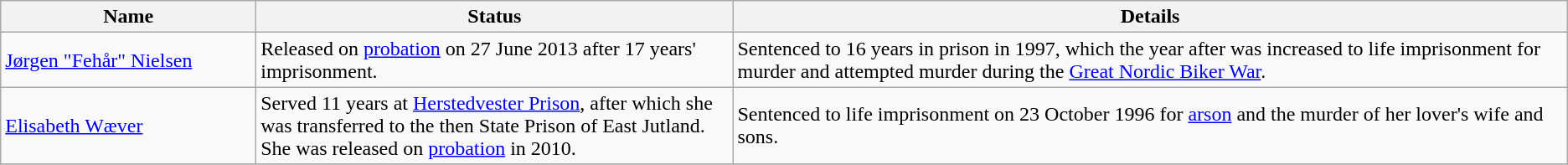<table class="wikitable sortable">
<tr>
<th width=15%>Name</th>
<th width=28%>Status</th>
<th width=49%>Details</th>
</tr>
<tr>
<td><a href='#'>Jørgen "Fehår" Nielsen</a></td>
<td>Released on <a href='#'>probation</a> on 27 June 2013 after 17 years' imprisonment.</td>
<td>Sentenced to 16 years in prison in 1997, which the year after was increased to life imprisonment for murder and attempted murder during the <a href='#'>Great Nordic Biker War</a>.</td>
</tr>
<tr>
<td><a href='#'>Elisabeth Wæver</a></td>
<td>Served 11 years at <a href='#'>Herstedvester Prison</a>, after which she was transferred to the then State Prison of East Jutland. She was released on <a href='#'>probation</a> in 2010.</td>
<td>Sentenced to life imprisonment on 23 October 1996 for <a href='#'>arson</a> and the murder of her lover's wife and sons.</td>
</tr>
<tr>
</tr>
</table>
